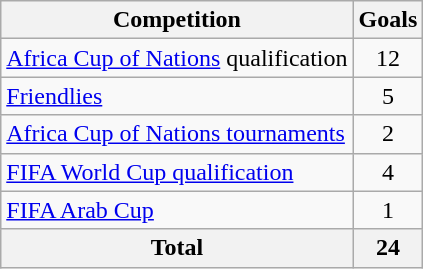<table class="wikitable sortable" style="text-align:center">
<tr>
<th>Competition</th>
<th>Goals</th>
</tr>
<tr>
<td style="text-align:left"><a href='#'>Africa Cup of Nations</a> qualification</td>
<td>12</td>
</tr>
<tr>
<td style="text-align:left"><a href='#'>Friendlies</a></td>
<td>5</td>
</tr>
<tr>
<td style="text-align:left"><a href='#'>Africa Cup of Nations tournaments</a></td>
<td>2</td>
</tr>
<tr>
<td style="text-align:left"><a href='#'>FIFA World Cup qualification</a></td>
<td>4</td>
</tr>
<tr>
<td style="text-align:left"><a href='#'>FIFA Arab Cup</a></td>
<td>1</td>
</tr>
<tr>
<th>Total</th>
<th>24</th>
</tr>
</table>
